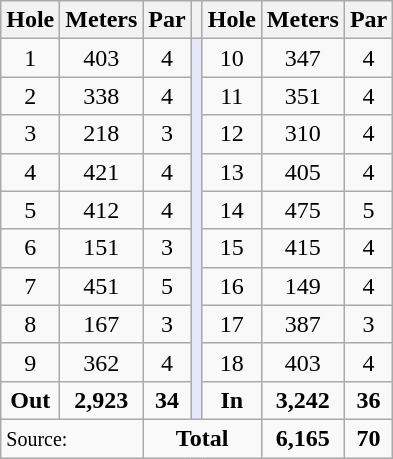<table class="wikitable" style="text-align:center; font-size:100%;">
<tr>
<th>Hole</th>
<th>Meters</th>
<th>Par</th>
<th></th>
<th>Hole</th>
<th>Meters</th>
<th>Par</th>
</tr>
<tr>
<td>1</td>
<td>403</td>
<td>4</td>
<td rowspan="10" style="background:#E6E8FA;"></td>
<td>10</td>
<td>347</td>
<td>4</td>
</tr>
<tr>
<td>2</td>
<td>338</td>
<td>4</td>
<td>11</td>
<td>351</td>
<td>4</td>
</tr>
<tr>
<td>3</td>
<td>218</td>
<td>3</td>
<td>12</td>
<td>310</td>
<td>4</td>
</tr>
<tr>
<td>4</td>
<td>421</td>
<td>4</td>
<td>13</td>
<td>405</td>
<td>4</td>
</tr>
<tr>
<td>5</td>
<td>412</td>
<td>4</td>
<td>14</td>
<td>475</td>
<td>5</td>
</tr>
<tr>
<td>6</td>
<td>151</td>
<td>3</td>
<td>15</td>
<td>415</td>
<td>4</td>
</tr>
<tr>
<td>7</td>
<td>451</td>
<td>5</td>
<td>16</td>
<td>149</td>
<td>4</td>
</tr>
<tr>
<td>8</td>
<td>167</td>
<td>3</td>
<td>17</td>
<td>387</td>
<td>3</td>
</tr>
<tr>
<td>9</td>
<td>362</td>
<td>4</td>
<td>18</td>
<td>403</td>
<td>4</td>
</tr>
<tr>
<td><strong>Out</strong></td>
<td><strong>2,923</strong></td>
<td><strong>34</strong></td>
<td><strong>In</strong></td>
<td><strong>3,242</strong></td>
<td><strong>36</strong></td>
</tr>
<tr>
<td colspan="2" align="left"><small>Source:</small></td>
<td colspan="3"><strong>Total</strong></td>
<td><strong>6,165</strong></td>
<td><strong>70</strong></td>
</tr>
</table>
